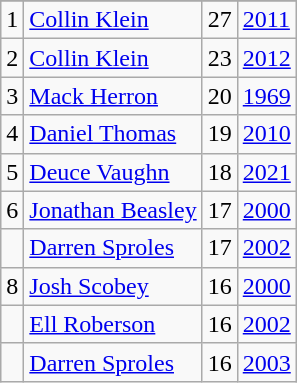<table class="wikitable">
<tr>
</tr>
<tr>
<td>1</td>
<td><a href='#'>Collin Klein</a></td>
<td>27</td>
<td><a href='#'>2011</a></td>
</tr>
<tr>
<td>2</td>
<td><a href='#'>Collin Klein</a></td>
<td>23</td>
<td><a href='#'>2012</a></td>
</tr>
<tr>
<td>3</td>
<td><a href='#'>Mack Herron</a></td>
<td>20</td>
<td><a href='#'>1969</a></td>
</tr>
<tr>
<td>4</td>
<td><a href='#'>Daniel Thomas</a></td>
<td>19</td>
<td><a href='#'>2010</a></td>
</tr>
<tr>
<td>5</td>
<td><a href='#'>Deuce Vaughn</a></td>
<td>18</td>
<td><a href='#'>2021</a></td>
</tr>
<tr>
<td>6</td>
<td><a href='#'>Jonathan Beasley</a></td>
<td>17</td>
<td><a href='#'>2000</a></td>
</tr>
<tr>
<td></td>
<td><a href='#'>Darren Sproles</a></td>
<td>17</td>
<td><a href='#'>2002</a></td>
</tr>
<tr>
<td>8</td>
<td><a href='#'>Josh Scobey</a></td>
<td>16</td>
<td><a href='#'>2000</a></td>
</tr>
<tr>
<td></td>
<td><a href='#'>Ell Roberson</a></td>
<td>16</td>
<td><a href='#'>2002</a></td>
</tr>
<tr>
<td></td>
<td><a href='#'>Darren Sproles</a></td>
<td>16</td>
<td><a href='#'>2003</a></td>
</tr>
</table>
